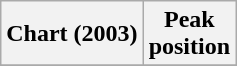<table class="wikitable sortable plainrowheaders" style="text-align:center">
<tr>
<th scope="col">Chart (2003)</th>
<th scope="col">Peak<br>position</th>
</tr>
<tr>
</tr>
</table>
